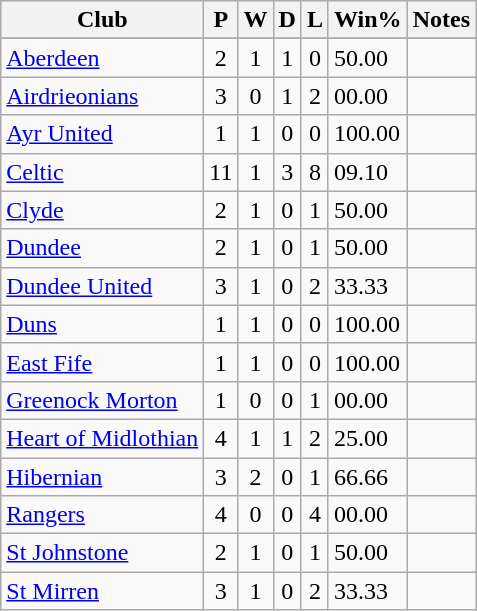<table class="wikitable sortable">
<tr>
<th>Club</th>
<th>P</th>
<th>W</th>
<th>D</th>
<th>L</th>
<th>Win%</th>
<th>Notes</th>
</tr>
<tr class="unsortable">
</tr>
<tr>
<td><a href='#'>Aberdeen</a></td>
<td align="center">2</td>
<td align="center">1</td>
<td align="center">1</td>
<td align="center">0</td>
<td>50.00</td>
<td></td>
</tr>
<tr>
<td><a href='#'>Airdrieonians</a></td>
<td align="center">3</td>
<td align="center">0</td>
<td align="center">1</td>
<td align="center">2</td>
<td>00.00</td>
<td></td>
</tr>
<tr>
<td><a href='#'>Ayr United</a></td>
<td align="center">1</td>
<td align="center">1</td>
<td align="center">0</td>
<td align="center">0</td>
<td>100.00</td>
<td></td>
</tr>
<tr>
<td><a href='#'>Celtic</a></td>
<td align="center">11</td>
<td align="center">1</td>
<td align="center">3</td>
<td align="center">8</td>
<td>09.10</td>
<td align="center"></td>
</tr>
<tr>
<td><a href='#'>Clyde</a></td>
<td align="center">2</td>
<td align="center">1</td>
<td align="center">0</td>
<td align="center">1</td>
<td>50.00</td>
<td></td>
</tr>
<tr>
<td><a href='#'>Dundee</a></td>
<td align="center">2</td>
<td align="center">1</td>
<td align="center">0</td>
<td align="center">1</td>
<td>50.00</td>
<td></td>
</tr>
<tr>
<td><a href='#'>Dundee United</a></td>
<td align="center">3</td>
<td align="center">1</td>
<td align="center">0</td>
<td align="center">2</td>
<td>33.33</td>
<td></td>
</tr>
<tr>
<td><a href='#'>Duns</a></td>
<td align="center">1</td>
<td align="center">1</td>
<td align="center">0</td>
<td align="center">0</td>
<td>100.00</td>
<td align="center"></td>
</tr>
<tr>
<td><a href='#'>East Fife</a></td>
<td align="center">1</td>
<td align="center">1</td>
<td align="center">0</td>
<td align="center">0</td>
<td>100.00</td>
<td></td>
</tr>
<tr>
<td><a href='#'>Greenock Morton</a></td>
<td align="center">1</td>
<td align="center">0</td>
<td align="center">0</td>
<td align="center">1</td>
<td>00.00</td>
<td></td>
</tr>
<tr>
<td><a href='#'>Heart of Midlothian</a></td>
<td align="center">4</td>
<td align="center">1</td>
<td align="center">1</td>
<td align="center">2</td>
<td>25.00</td>
<td></td>
</tr>
<tr>
<td><a href='#'>Hibernian</a></td>
<td align="center">3</td>
<td align="center">2</td>
<td align="center">0</td>
<td align="center">1</td>
<td>66.66</td>
<td></td>
</tr>
<tr>
<td><a href='#'>Rangers</a></td>
<td align="center">4</td>
<td align="center">0</td>
<td align="center">0</td>
<td align="center">4</td>
<td>00.00</td>
<td></td>
</tr>
<tr>
<td><a href='#'>St Johnstone</a></td>
<td align="center">2</td>
<td align="center">1</td>
<td align="center">0</td>
<td align="center">1</td>
<td>50.00</td>
<td></td>
</tr>
<tr>
<td><a href='#'>St Mirren</a></td>
<td align="center">3</td>
<td align="center">1</td>
<td align="center">0</td>
<td align="center">2</td>
<td>33.33</td>
<td></td>
</tr>
</table>
